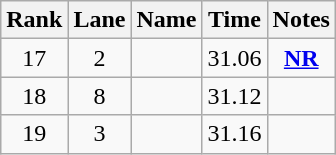<table class="wikitable sortable" style="text-align:center">
<tr>
<th>Rank</th>
<th>Lane</th>
<th>Name</th>
<th>Time</th>
<th>Notes</th>
</tr>
<tr>
<td>17</td>
<td>2</td>
<td align=left></td>
<td>31.06</td>
<td><strong><a href='#'>NR</a></strong></td>
</tr>
<tr>
<td>18</td>
<td>8</td>
<td align=left></td>
<td>31.12</td>
<td></td>
</tr>
<tr>
<td>19</td>
<td>3</td>
<td align=left></td>
<td>31.16</td>
<td></td>
</tr>
</table>
